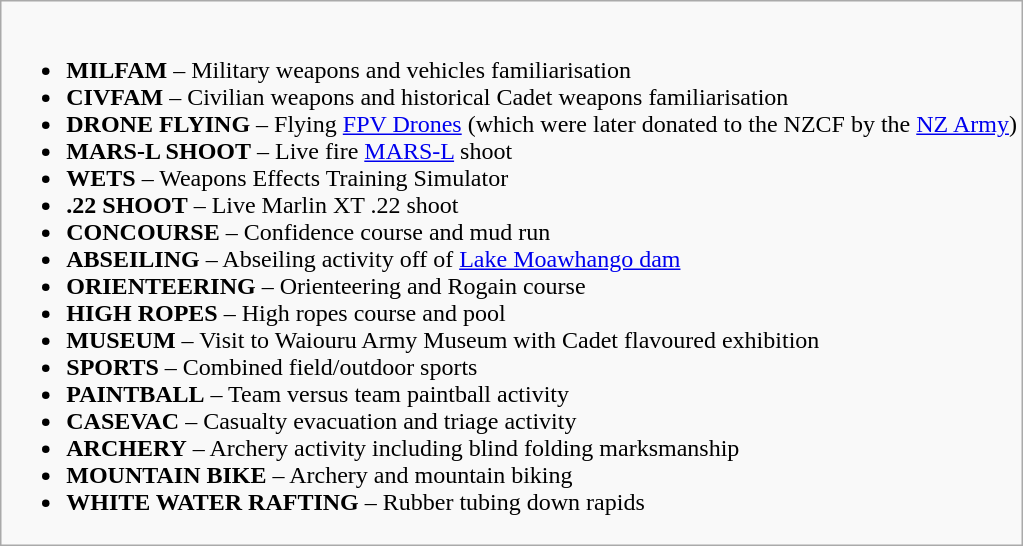<table class="wikitable mw-collapsible mw-collapsed">
<tr>
<td><br><ul><li><strong>MILFAM</strong> – Military weapons and vehicles familiarisation</li><li><strong>CIVFAM</strong> – Civilian weapons and historical Cadet weapons familiarisation</li><li><strong>DRONE FLYING</strong> – Flying <a href='#'>FPV Drones</a> (which were later donated to the NZCF by the <a href='#'>NZ Army</a>)</li><li><strong>MARS-L SHOOT</strong> – Live fire <a href='#'>MARS-L</a> shoot</li><li><strong>WETS</strong> – Weapons Effects Training Simulator</li><li><strong>.22 SHOOT</strong> – Live Marlin XT .22 shoot</li><li><strong>CONCOURSE</strong> – Confidence course and mud run</li><li><strong>ABSEILING</strong> – Abseiling activity off of <a href='#'>Lake Moawhango dam</a></li><li><strong>ORIENTEERING</strong> – Orienteering and Rogain course</li><li><strong>HIGH ROPES</strong> – High ropes course and pool</li><li><strong>MUSEUM</strong> – Visit to Waiouru Army Museum with Cadet flavoured exhibition</li><li><strong>SPORTS</strong> – Combined field/outdoor sports</li><li><strong>PAINTBALL</strong> – Team versus team paintball activity</li><li><strong>CASEVAC</strong> – Casualty evacuation and triage activity</li><li><strong>ARCHERY</strong> – Archery activity including blind folding marksmanship</li><li><strong>MOUNTAIN BIKE</strong> – Archery and mountain biking</li><li><strong>WHITE WATER RAFTING</strong> – Rubber tubing down rapids</li></ul></td>
</tr>
</table>
